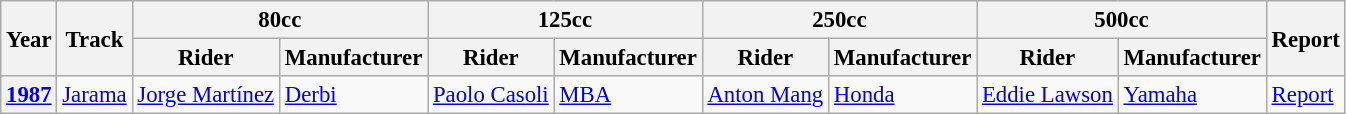<table class="wikitable" style="font-size: 95%;">
<tr>
<th rowspan=2>Year</th>
<th rowspan=2>Track</th>
<th colspan=2>80cc</th>
<th colspan=2>125cc</th>
<th colspan=2>250cc</th>
<th colspan=2>500cc</th>
<th rowspan=2>Report</th>
</tr>
<tr>
<th>Rider</th>
<th>Manufacturer</th>
<th>Rider</th>
<th>Manufacturer</th>
<th>Rider</th>
<th>Manufacturer</th>
<th>Rider</th>
<th>Manufacturer</th>
</tr>
<tr>
<th><a href='#'>1987</a></th>
<td><a href='#'>Jarama</a></td>
<td nowrap> <a href='#'>Jorge Martínez</a></td>
<td><a href='#'>Derbi</a></td>
<td nowrap> <a href='#'>Paolo Casoli</a></td>
<td><a href='#'>MBA</a></td>
<td nowrap> <a href='#'>Anton Mang</a></td>
<td><a href='#'>Honda</a></td>
<td nowrap> <a href='#'>Eddie Lawson</a></td>
<td><a href='#'>Yamaha</a></td>
<td><a href='#'>Report</a></td>
</tr>
</table>
